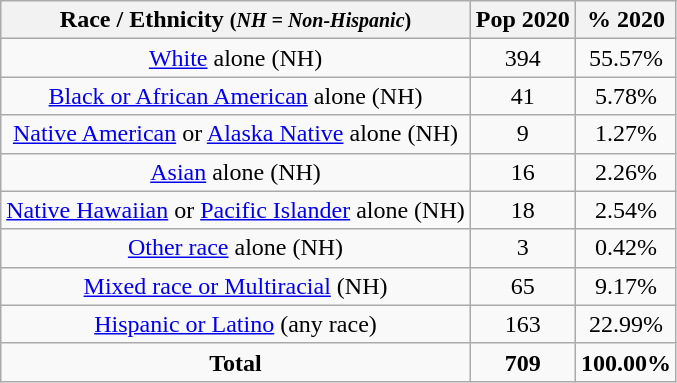<table class="wikitable" style="text-align:center;">
<tr>
<th>Race / Ethnicity <small>(<em>NH = Non-Hispanic</em>)</small></th>
<th>Pop 2020</th>
<th>% 2020</th>
</tr>
<tr>
<td><a href='#'>White</a> alone (NH)</td>
<td>394</td>
<td>55.57%</td>
</tr>
<tr>
<td><a href='#'>Black or African American</a> alone (NH)</td>
<td>41</td>
<td>5.78%</td>
</tr>
<tr>
<td><a href='#'>Native American</a> or <a href='#'>Alaska Native</a> alone (NH)</td>
<td>9</td>
<td>1.27%</td>
</tr>
<tr>
<td><a href='#'>Asian</a> alone (NH)</td>
<td>16</td>
<td>2.26%</td>
</tr>
<tr>
<td><a href='#'>Native Hawaiian</a> or <a href='#'>Pacific Islander</a> alone (NH)</td>
<td>18</td>
<td>2.54%</td>
</tr>
<tr>
<td><a href='#'>Other race</a> alone (NH)</td>
<td>3</td>
<td>0.42%</td>
</tr>
<tr>
<td><a href='#'>Mixed race or Multiracial</a> (NH)</td>
<td>65</td>
<td>9.17%</td>
</tr>
<tr>
<td><a href='#'>Hispanic or Latino</a> (any race)</td>
<td>163</td>
<td>22.99%</td>
</tr>
<tr>
<td><strong>Total</strong></td>
<td><strong>709</strong></td>
<td><strong>100.00%</strong></td>
</tr>
</table>
